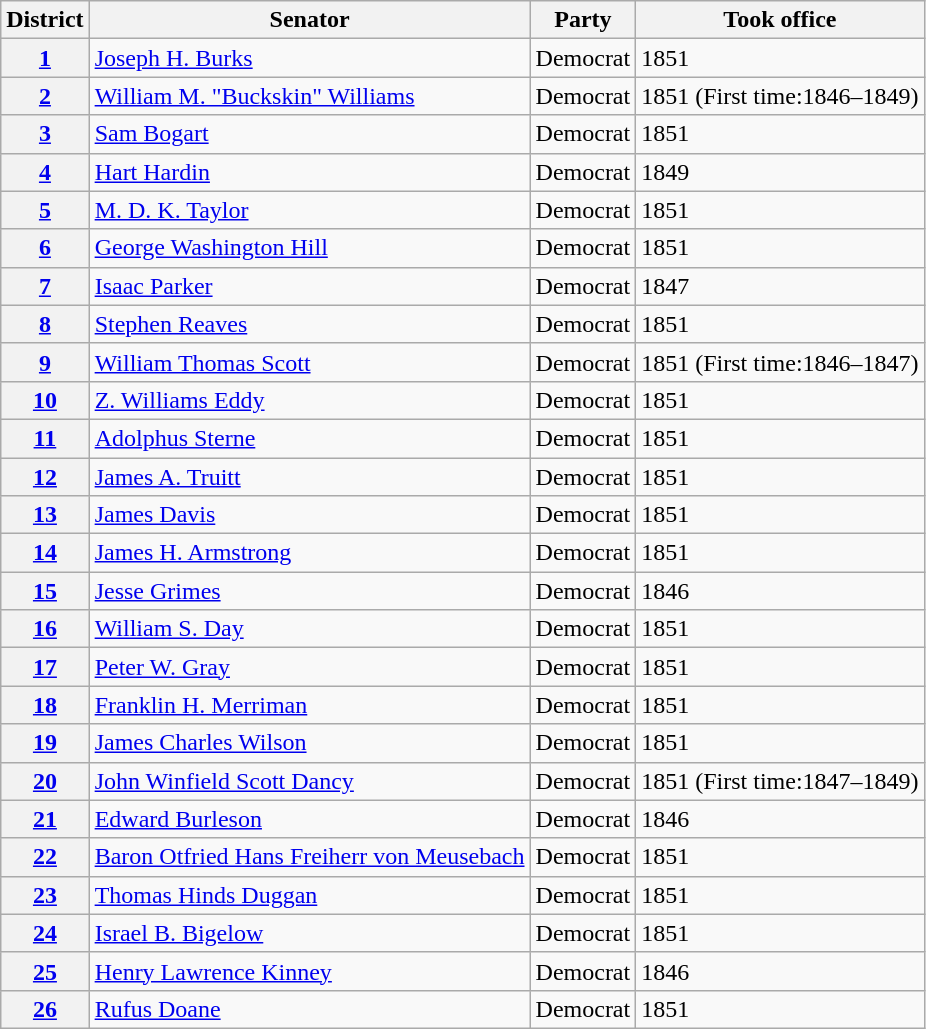<table class="wikitable">
<tr>
<th>District</th>
<th>Senator</th>
<th>Party</th>
<th>Took office</th>
</tr>
<tr>
<th><a href='#'>1</a></th>
<td><a href='#'>Joseph H. Burks</a></td>
<td>Democrat</td>
<td>1851</td>
</tr>
<tr>
<th><a href='#'>2</a></th>
<td><a href='#'>William M. "Buckskin" Williams</a></td>
<td>Democrat</td>
<td>1851 (First time:1846–1849)</td>
</tr>
<tr>
<th><a href='#'>3</a></th>
<td><a href='#'>Sam Bogart</a></td>
<td>Democrat</td>
<td>1851</td>
</tr>
<tr>
<th><a href='#'>4</a></th>
<td><a href='#'>Hart Hardin</a></td>
<td>Democrat</td>
<td>1849</td>
</tr>
<tr>
<th><a href='#'>5</a></th>
<td><a href='#'>M. D. K. Taylor</a></td>
<td>Democrat</td>
<td>1851</td>
</tr>
<tr>
<th><a href='#'>6</a></th>
<td><a href='#'>George Washington Hill</a></td>
<td>Democrat</td>
<td>1851</td>
</tr>
<tr>
<th><a href='#'>7</a></th>
<td><a href='#'>Isaac Parker</a></td>
<td>Democrat</td>
<td>1847</td>
</tr>
<tr>
<th><a href='#'>8</a></th>
<td><a href='#'>Stephen Reaves</a></td>
<td>Democrat</td>
<td>1851</td>
</tr>
<tr>
<th><a href='#'>9</a></th>
<td><a href='#'>William Thomas Scott</a></td>
<td>Democrat</td>
<td>1851 (First time:1846–1847)</td>
</tr>
<tr>
<th><a href='#'>10</a></th>
<td><a href='#'>Z. Williams Eddy</a></td>
<td>Democrat</td>
<td>1851</td>
</tr>
<tr>
<th><a href='#'>11</a></th>
<td><a href='#'>Adolphus Sterne</a></td>
<td>Democrat</td>
<td>1851</td>
</tr>
<tr>
<th><a href='#'>12</a></th>
<td><a href='#'>James A. Truitt</a></td>
<td>Democrat</td>
<td>1851</td>
</tr>
<tr>
<th><a href='#'>13</a></th>
<td><a href='#'>James Davis</a></td>
<td>Democrat</td>
<td>1851</td>
</tr>
<tr>
<th><a href='#'>14</a></th>
<td><a href='#'>James H. Armstrong</a></td>
<td>Democrat</td>
<td>1851</td>
</tr>
<tr>
<th><a href='#'>15</a></th>
<td><a href='#'>Jesse Grimes</a></td>
<td>Democrat</td>
<td>1846</td>
</tr>
<tr>
<th><a href='#'>16</a></th>
<td><a href='#'>William S. Day</a></td>
<td>Democrat</td>
<td>1851</td>
</tr>
<tr>
<th><a href='#'>17</a></th>
<td><a href='#'>Peter W. Gray</a></td>
<td>Democrat</td>
<td>1851</td>
</tr>
<tr>
<th><a href='#'>18</a></th>
<td><a href='#'>Franklin H. Merriman</a></td>
<td>Democrat</td>
<td>1851</td>
</tr>
<tr>
<th><a href='#'>19</a></th>
<td><a href='#'>James Charles Wilson</a></td>
<td>Democrat</td>
<td>1851</td>
</tr>
<tr>
<th><a href='#'>20</a></th>
<td><a href='#'>John Winfield Scott Dancy</a></td>
<td>Democrat</td>
<td>1851 (First time:1847–1849)</td>
</tr>
<tr>
<th><a href='#'>21</a></th>
<td><a href='#'>Edward Burleson</a></td>
<td>Democrat</td>
<td>1846</td>
</tr>
<tr>
<th><a href='#'>22</a></th>
<td><a href='#'>Baron Otfried Hans Freiherr von Meusebach</a></td>
<td>Democrat</td>
<td>1851</td>
</tr>
<tr>
<th><a href='#'>23</a></th>
<td><a href='#'>Thomas Hinds Duggan</a></td>
<td>Democrat</td>
<td>1851</td>
</tr>
<tr>
<th><a href='#'>24</a></th>
<td><a href='#'>Israel B. Bigelow</a></td>
<td>Democrat</td>
<td>1851</td>
</tr>
<tr>
<th><a href='#'>25</a></th>
<td><a href='#'>Henry Lawrence Kinney</a></td>
<td>Democrat</td>
<td>1846</td>
</tr>
<tr>
<th><a href='#'>26</a></th>
<td><a href='#'>Rufus Doane</a></td>
<td>Democrat</td>
<td>1851</td>
</tr>
</table>
